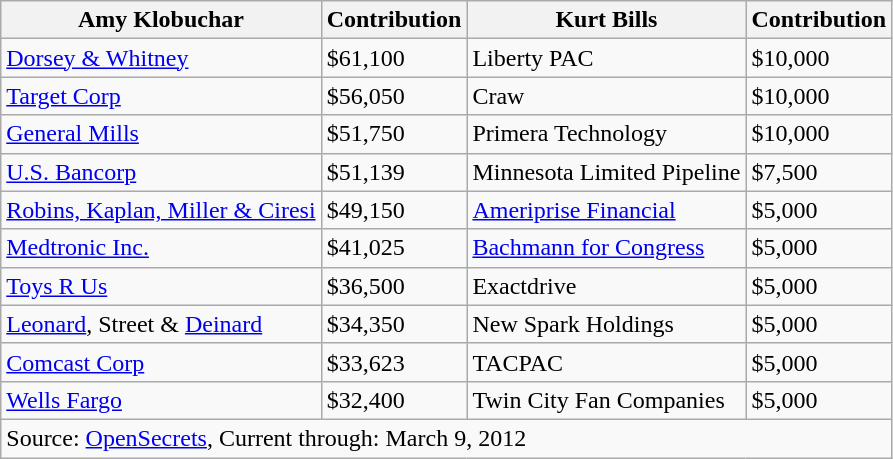<table class="wikitable sortable">
<tr>
<th>Amy Klobuchar</th>
<th>Contribution</th>
<th>Kurt Bills</th>
<th>Contribution</th>
</tr>
<tr>
<td><a href='#'>Dorsey & Whitney</a></td>
<td>$61,100</td>
<td>Liberty PAC</td>
<td>$10,000</td>
</tr>
<tr>
<td><a href='#'>Target Corp</a></td>
<td>$56,050</td>
<td>Craw</td>
<td>$10,000</td>
</tr>
<tr>
<td><a href='#'>General Mills</a></td>
<td>$51,750</td>
<td>Primera Technology</td>
<td>$10,000</td>
</tr>
<tr>
<td><a href='#'>U.S. Bancorp</a></td>
<td>$51,139</td>
<td>Minnesota Limited Pipeline</td>
<td>$7,500</td>
</tr>
<tr>
<td><a href='#'>Robins, Kaplan, Miller & Ciresi</a></td>
<td>$49,150</td>
<td><a href='#'>Ameriprise Financial</a></td>
<td>$5,000</td>
</tr>
<tr>
<td><a href='#'>Medtronic Inc.</a></td>
<td>$41,025</td>
<td><a href='#'>Bachmann for Congress</a></td>
<td>$5,000</td>
</tr>
<tr>
<td><a href='#'>Toys R Us</a></td>
<td>$36,500</td>
<td>Exactdrive</td>
<td>$5,000</td>
</tr>
<tr>
<td><a href='#'>Leonard</a>, Street & <a href='#'>Deinard</a></td>
<td>$34,350</td>
<td>New Spark Holdings</td>
<td>$5,000</td>
</tr>
<tr>
<td><a href='#'>Comcast Corp</a></td>
<td>$33,623</td>
<td>TACPAC</td>
<td>$5,000</td>
</tr>
<tr>
<td><a href='#'>Wells Fargo</a></td>
<td>$32,400</td>
<td>Twin City Fan Companies</td>
<td>$5,000</td>
</tr>
<tr>
<td colspan=4>Source: <a href='#'>OpenSecrets</a>, Current through: March 9, 2012</td>
</tr>
</table>
